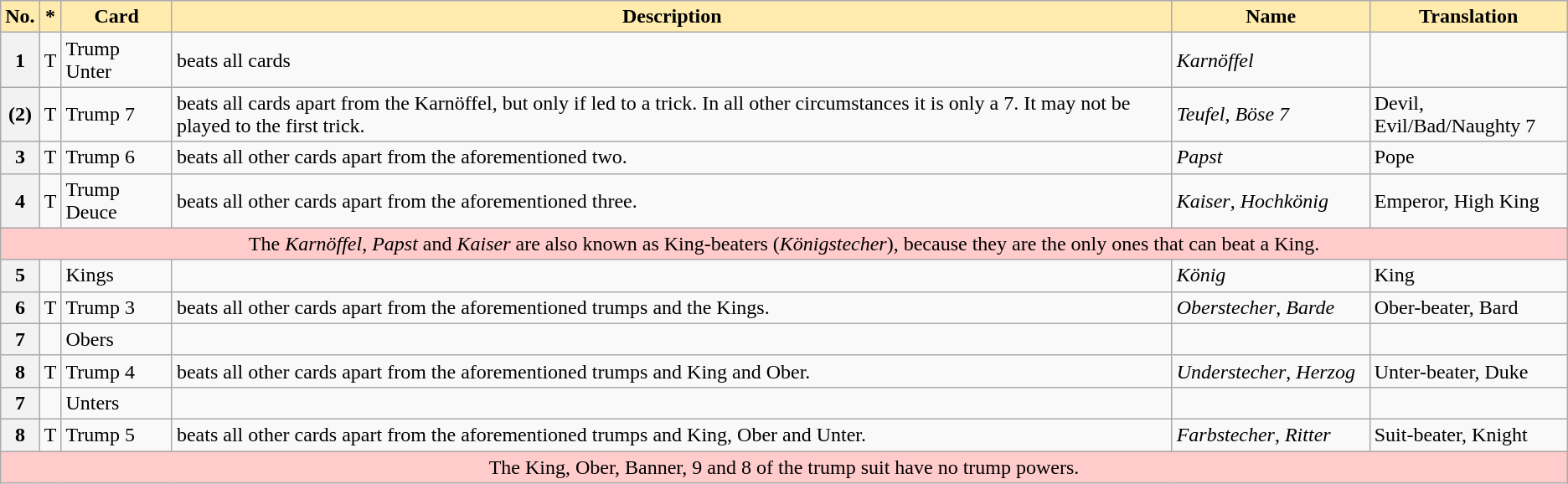<table class="wikitable">
<tr>
<th style="background:#FFEBAD">No.</th>
<th style="background:#FFEBAD">*</th>
<th style="background:#FFEBAD">Card</th>
<th style="background:#FFEBAD">Description</th>
<th style="background:#FFEBAD" width="150">Name</th>
<th style="background:#FFEBAD" width="150">Translation</th>
</tr>
<tr>
<th>1</th>
<td>T</td>
<td>Trump Unter</td>
<td>beats all cards</td>
<td><em>Karnöffel</em></td>
<td></td>
</tr>
<tr>
<th>(2)</th>
<td>T</td>
<td>Trump 7</td>
<td>beats all cards apart from the Karnöffel, but only if led to a trick. In all other circumstances it is only a 7. It may not be played to the first trick.</td>
<td><em>Teufel</em>, <em>Böse 7</em></td>
<td>Devil, Evil/Bad/Naughty 7</td>
</tr>
<tr>
<th>3</th>
<td>T</td>
<td>Trump 6</td>
<td>beats all other cards apart from the aforementioned two.</td>
<td><em>Papst</em></td>
<td>Pope</td>
</tr>
<tr>
<th>4</th>
<td>T</td>
<td>Trump Deuce</td>
<td>beats all other cards apart from the aforementioned three.</td>
<td><em>Kaiser</em>, <em>Hochkönig</em></td>
<td>Emperor, High King</td>
</tr>
<tr>
<td style="background:#FFCBCB"  colspan="6" align="center">The <em>Karnöffel</em>, <em>Papst</em> and <em>Kaiser</em> are also known as King-beaters (<em>Königstecher</em>), because they are the only ones that can beat a King.</td>
</tr>
<tr>
<th>5</th>
<td></td>
<td>Kings</td>
<td></td>
<td><em>König</em></td>
<td>King</td>
</tr>
<tr>
<th>6</th>
<td>T</td>
<td>Trump 3</td>
<td>beats all other cards apart from the aforementioned trumps and the Kings.</td>
<td><em>Oberstecher</em>, <em>Barde</em></td>
<td>Ober-beater, Bard</td>
</tr>
<tr>
<th>7</th>
<td></td>
<td>Obers</td>
<td></td>
<td></td>
<td></td>
</tr>
<tr>
<th>8</th>
<td>T</td>
<td>Trump 4</td>
<td>beats all other cards apart from the aforementioned trumps and King and Ober.</td>
<td><em>Understecher</em>, <em>Herzog</em></td>
<td>Unter-beater, Duke</td>
</tr>
<tr>
<th>7</th>
<td></td>
<td>Unters</td>
<td></td>
<td></td>
</tr>
<tr>
<th>8</th>
<td>T</td>
<td>Trump 5</td>
<td>beats all other cards apart from the aforementioned trumps and King, Ober and Unter.</td>
<td><em>Farbstecher</em>, <em>Ritter</em></td>
<td>Suit-beater, Knight</td>
</tr>
<tr>
<td style="background:#FFCBCB" colspan="6" align="center">The King, Ober, Banner, 9 and 8 of the trump suit have no trump powers.</td>
</tr>
</table>
